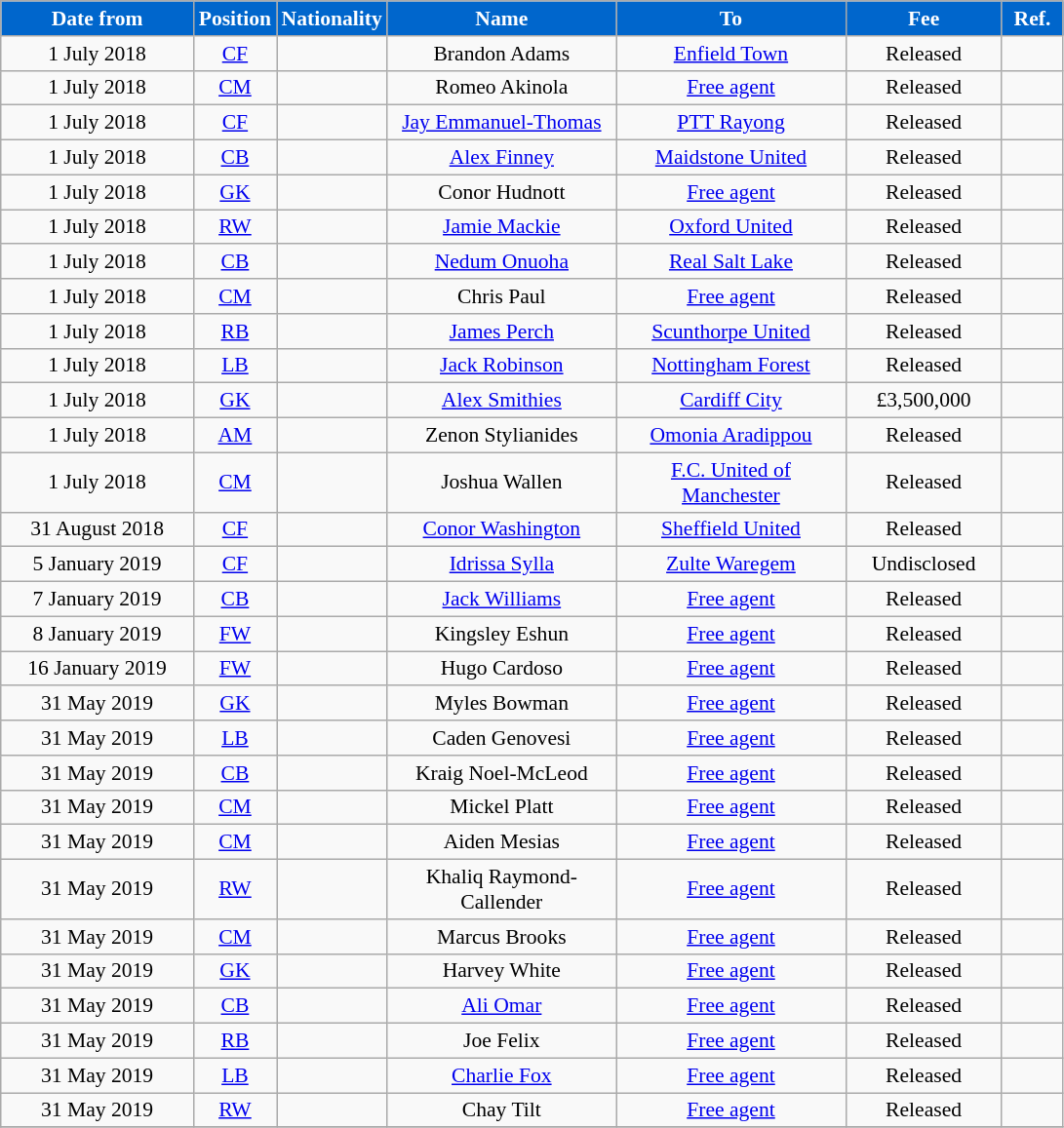<table class="wikitable"  style="text-align:center; font-size:90%; ">
<tr>
<th style="background:#0066CC; color:#FFFFFF; width:125px;">Date from</th>
<th style="background:#0066CC; color:#FFFFFF; width:50px;">Position</th>
<th style="background:#0066CC; color:#FFFFFF; width:50px;">Nationality</th>
<th style="background:#0066CC; color:#FFFFFF; width:150px;">Name</th>
<th style="background:#0066CC; color:#FFFFFF; width:150px;">To</th>
<th style="background:#0066CC; color:#FFFFFF; width:100px;">Fee</th>
<th style="background:#0066CC; color:#FFFFFF; width:35px;">Ref.</th>
</tr>
<tr>
<td>1 July 2018</td>
<td><a href='#'>CF</a></td>
<td></td>
<td>Brandon Adams</td>
<td><a href='#'>Enfield Town</a></td>
<td>Released</td>
<td></td>
</tr>
<tr>
<td>1 July 2018</td>
<td><a href='#'>CM</a></td>
<td></td>
<td>Romeo Akinola</td>
<td><a href='#'>Free agent</a></td>
<td>Released</td>
<td></td>
</tr>
<tr>
<td>1 July 2018</td>
<td><a href='#'>CF</a></td>
<td></td>
<td><a href='#'>Jay Emmanuel-Thomas</a></td>
<td> <a href='#'>PTT Rayong</a></td>
<td>Released</td>
<td></td>
</tr>
<tr>
<td>1 July 2018</td>
<td><a href='#'>CB</a></td>
<td></td>
<td><a href='#'>Alex Finney</a></td>
<td><a href='#'>Maidstone United</a></td>
<td>Released</td>
<td></td>
</tr>
<tr>
<td>1 July 2018</td>
<td><a href='#'>GK</a></td>
<td></td>
<td>Conor Hudnott</td>
<td><a href='#'>Free agent</a></td>
<td>Released</td>
<td></td>
</tr>
<tr>
<td>1 July 2018</td>
<td><a href='#'>RW</a></td>
<td></td>
<td><a href='#'>Jamie Mackie</a></td>
<td><a href='#'>Oxford United</a></td>
<td>Released</td>
<td></td>
</tr>
<tr>
<td>1 July 2018</td>
<td><a href='#'>CB</a></td>
<td></td>
<td><a href='#'>Nedum Onuoha</a></td>
<td> <a href='#'>Real Salt Lake</a></td>
<td>Released</td>
<td></td>
</tr>
<tr>
<td>1 July 2018</td>
<td><a href='#'>CM</a></td>
<td></td>
<td>Chris Paul</td>
<td><a href='#'>Free agent</a></td>
<td>Released</td>
<td></td>
</tr>
<tr>
<td>1 July 2018</td>
<td><a href='#'>RB</a></td>
<td></td>
<td><a href='#'>James Perch</a></td>
<td><a href='#'>Scunthorpe United</a></td>
<td>Released</td>
<td></td>
</tr>
<tr>
<td>1 July 2018</td>
<td><a href='#'>LB</a></td>
<td></td>
<td><a href='#'>Jack Robinson</a></td>
<td><a href='#'>Nottingham Forest</a></td>
<td>Released</td>
<td></td>
</tr>
<tr>
<td>1 July 2018</td>
<td><a href='#'>GK</a></td>
<td></td>
<td><a href='#'>Alex Smithies</a></td>
<td> <a href='#'>Cardiff City</a></td>
<td>£3,500,000</td>
<td></td>
</tr>
<tr>
<td>1 July 2018</td>
<td><a href='#'>AM</a></td>
<td></td>
<td>Zenon Stylianides</td>
<td> <a href='#'>Omonia Aradippou</a></td>
<td>Released</td>
<td></td>
</tr>
<tr>
<td>1 July 2018</td>
<td><a href='#'>CM</a></td>
<td></td>
<td>Joshua Wallen</td>
<td><a href='#'>F.C. United of Manchester</a></td>
<td>Released</td>
<td></td>
</tr>
<tr>
<td>31 August 2018</td>
<td><a href='#'>CF</a></td>
<td></td>
<td><a href='#'>Conor Washington</a></td>
<td><a href='#'>Sheffield United</a></td>
<td>Released</td>
<td></td>
</tr>
<tr>
<td>5 January 2019</td>
<td><a href='#'>CF</a></td>
<td></td>
<td><a href='#'>Idrissa Sylla</a></td>
<td> <a href='#'>Zulte Waregem</a></td>
<td>Undisclosed</td>
<td></td>
</tr>
<tr>
<td>7 January 2019</td>
<td><a href='#'>CB</a></td>
<td></td>
<td><a href='#'>Jack Williams</a></td>
<td><a href='#'>Free agent</a></td>
<td>Released</td>
<td></td>
</tr>
<tr>
<td>8 January 2019</td>
<td><a href='#'>FW</a></td>
<td></td>
<td>Kingsley Eshun</td>
<td><a href='#'>Free agent</a></td>
<td>Released</td>
<td></td>
</tr>
<tr>
<td>16 January 2019</td>
<td><a href='#'>FW</a></td>
<td></td>
<td>Hugo Cardoso</td>
<td><a href='#'>Free agent</a></td>
<td>Released</td>
<td></td>
</tr>
<tr>
<td>31 May 2019</td>
<td><a href='#'>GK</a></td>
<td></td>
<td>Myles Bowman</td>
<td><a href='#'>Free agent</a></td>
<td>Released</td>
<td></td>
</tr>
<tr>
<td>31 May 2019</td>
<td><a href='#'>LB</a></td>
<td></td>
<td>Caden Genovesi</td>
<td><a href='#'>Free agent</a></td>
<td>Released</td>
<td></td>
</tr>
<tr>
<td>31 May 2019</td>
<td><a href='#'>CB</a></td>
<td></td>
<td>Kraig Noel-McLeod</td>
<td><a href='#'>Free agent</a></td>
<td>Released</td>
<td></td>
</tr>
<tr>
<td>31 May 2019</td>
<td><a href='#'>CM</a></td>
<td></td>
<td>Mickel Platt</td>
<td><a href='#'>Free agent</a></td>
<td>Released</td>
<td></td>
</tr>
<tr>
<td>31 May 2019</td>
<td><a href='#'>CM</a></td>
<td></td>
<td>Aiden Mesias</td>
<td><a href='#'>Free agent</a></td>
<td>Released</td>
<td></td>
</tr>
<tr>
<td>31 May 2019</td>
<td><a href='#'>RW</a></td>
<td></td>
<td>Khaliq Raymond-Callender</td>
<td><a href='#'>Free agent</a></td>
<td>Released</td>
<td></td>
</tr>
<tr>
<td>31 May 2019</td>
<td><a href='#'>CM</a></td>
<td></td>
<td>Marcus Brooks</td>
<td><a href='#'>Free agent</a></td>
<td>Released</td>
<td></td>
</tr>
<tr>
<td>31 May 2019</td>
<td><a href='#'>GK</a></td>
<td></td>
<td>Harvey White</td>
<td><a href='#'>Free agent</a></td>
<td>Released</td>
<td></td>
</tr>
<tr>
<td>31 May 2019</td>
<td><a href='#'>CB</a></td>
<td></td>
<td><a href='#'>Ali Omar</a></td>
<td><a href='#'>Free agent</a></td>
<td>Released</td>
<td></td>
</tr>
<tr>
<td>31 May 2019</td>
<td><a href='#'>RB</a></td>
<td></td>
<td>Joe Felix</td>
<td><a href='#'>Free agent</a></td>
<td>Released</td>
<td></td>
</tr>
<tr>
<td>31 May 2019</td>
<td><a href='#'>LB</a></td>
<td></td>
<td><a href='#'>Charlie Fox</a></td>
<td><a href='#'>Free agent</a></td>
<td>Released</td>
<td></td>
</tr>
<tr>
<td>31 May 2019</td>
<td><a href='#'>RW</a></td>
<td></td>
<td>Chay Tilt</td>
<td><a href='#'>Free agent</a></td>
<td>Released</td>
<td></td>
</tr>
<tr>
</tr>
</table>
